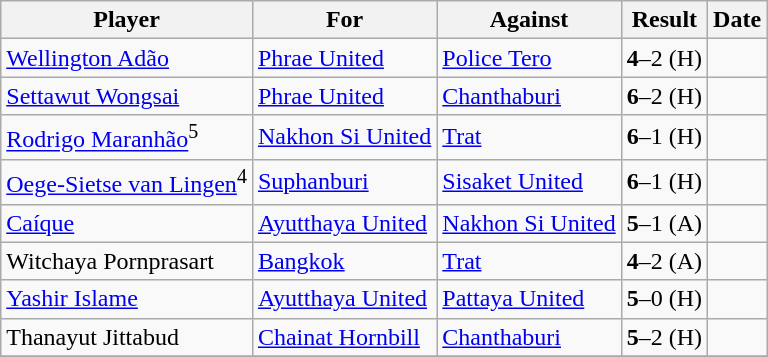<table class="wikitable sortable">
<tr>
<th>Player</th>
<th>For</th>
<th>Against</th>
<th align=center>Result</th>
<th>Date</th>
</tr>
<tr>
<td> <a href='#'>Wellington Adão</a></td>
<td><a href='#'>Phrae United</a></td>
<td><a href='#'>Police Tero</a></td>
<td><strong>4</strong>–2 (H)</td>
<td></td>
</tr>
<tr>
<td> <a href='#'>Settawut Wongsai</a></td>
<td><a href='#'>Phrae United</a></td>
<td><a href='#'>Chanthaburi</a></td>
<td><strong>6</strong>–2 (H)</td>
<td></td>
</tr>
<tr>
<td> <a href='#'>Rodrigo Maranhão</a><sup>5</sup></td>
<td><a href='#'>Nakhon Si United</a></td>
<td><a href='#'>Trat</a></td>
<td><strong>6</strong>–1 (H)</td>
<td></td>
</tr>
<tr>
<td> <a href='#'>Oege-Sietse van Lingen</a><sup>4</sup></td>
<td><a href='#'>Suphanburi</a></td>
<td><a href='#'>Sisaket United</a></td>
<td><strong>6</strong>–1 (H)</td>
<td></td>
</tr>
<tr>
<td> <a href='#'>Caíque</a></td>
<td><a href='#'>Ayutthaya United</a></td>
<td><a href='#'>Nakhon Si United</a></td>
<td><strong>5</strong>–1 (A)</td>
<td></td>
</tr>
<tr>
<td> Witchaya Pornprasart</td>
<td><a href='#'>Bangkok</a></td>
<td><a href='#'>Trat</a></td>
<td><strong>4</strong>–2 (A)</td>
<td></td>
</tr>
<tr>
<td> <a href='#'>Yashir Islame</a></td>
<td><a href='#'>Ayutthaya United</a></td>
<td><a href='#'>Pattaya United</a></td>
<td><strong>5</strong>–0 (H)</td>
<td></td>
</tr>
<tr>
<td> Thanayut Jittabud</td>
<td><a href='#'>Chainat Hornbill</a></td>
<td><a href='#'>Chanthaburi</a></td>
<td><strong>5</strong>–2 (H)</td>
<td></td>
</tr>
<tr>
</tr>
</table>
